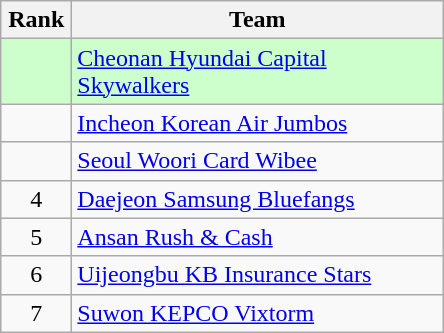<table class="wikitable" style="text-align: center;">
<tr>
<th width=40>Rank</th>
<th width=240>Team</th>
</tr>
<tr bgcolor=#ccffcc>
<td></td>
<td align=left><a href='#'>Cheonan Hyundai Capital Skywalkers</a></td>
</tr>
<tr>
<td></td>
<td align=left><a href='#'>Incheon Korean Air Jumbos</a></td>
</tr>
<tr>
<td></td>
<td align=left><a href='#'>Seoul Woori Card Wibee</a></td>
</tr>
<tr>
<td>4</td>
<td align=left><a href='#'>Daejeon Samsung Bluefangs</a></td>
</tr>
<tr>
<td>5</td>
<td align=left><a href='#'>Ansan Rush & Cash</a></td>
</tr>
<tr>
<td>6</td>
<td align=left><a href='#'>Uijeongbu KB Insurance Stars</a></td>
</tr>
<tr>
<td>7</td>
<td align=left><a href='#'>Suwon KEPCO Vixtorm</a></td>
</tr>
</table>
